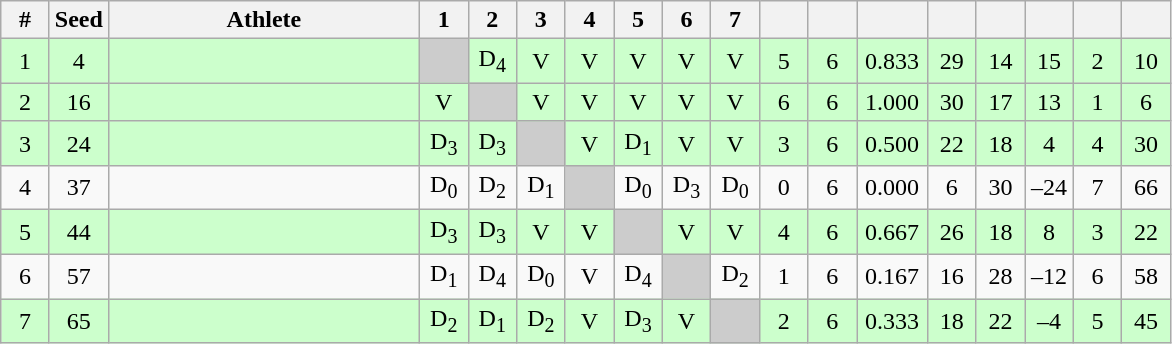<table class="wikitable" style="text-align:center">
<tr>
<th width="25">#</th>
<th width="25">Seed</th>
<th width="200">Athlete</th>
<th width="25">1</th>
<th width="25">2</th>
<th width="25">3</th>
<th width="25">4</th>
<th width="25">5</th>
<th width="25">6</th>
<th width="25">7</th>
<th width="25"></th>
<th width="25"></th>
<th width="40"></th>
<th width="25"></th>
<th width="25"></th>
<th width="25"></th>
<th width="25"></th>
<th width="25"></th>
</tr>
<tr bgcolor="#ccffcc">
<td>1</td>
<td>4</td>
<td align=left></td>
<td bgcolor="#cccccc"></td>
<td>D<sub>4</sub></td>
<td>V</td>
<td>V</td>
<td>V</td>
<td>V</td>
<td>V</td>
<td>5</td>
<td>6</td>
<td>0.833</td>
<td>29</td>
<td>14</td>
<td>15</td>
<td>2</td>
<td>10</td>
</tr>
<tr bgcolor="#ccffcc">
<td>2</td>
<td>16</td>
<td align=left></td>
<td>V</td>
<td bgcolor="#cccccc"></td>
<td>V</td>
<td>V</td>
<td>V</td>
<td>V</td>
<td>V</td>
<td>6</td>
<td>6</td>
<td>1.000</td>
<td>30</td>
<td>17</td>
<td>13</td>
<td>1</td>
<td>6</td>
</tr>
<tr bgcolor="#ccffcc">
<td>3</td>
<td>24</td>
<td align=left></td>
<td>D<sub>3</sub></td>
<td>D<sub>3</sub></td>
<td bgcolor="#cccccc"></td>
<td>V</td>
<td>D<sub>1</sub></td>
<td>V</td>
<td>V</td>
<td>3</td>
<td>6</td>
<td>0.500</td>
<td>22</td>
<td>18</td>
<td>4</td>
<td>4</td>
<td>30</td>
</tr>
<tr>
<td>4</td>
<td>37</td>
<td align=left></td>
<td>D<sub>0</sub></td>
<td>D<sub>2</sub></td>
<td>D<sub>1</sub></td>
<td bgcolor="#cccccc"></td>
<td>D<sub>0</sub></td>
<td>D<sub>3</sub></td>
<td>D<sub>0</sub></td>
<td>0</td>
<td>6</td>
<td>0.000</td>
<td>6</td>
<td>30</td>
<td>–24</td>
<td>7</td>
<td>66</td>
</tr>
<tr bgcolor="#ccffcc">
<td>5</td>
<td>44</td>
<td align=left></td>
<td>D<sub>3</sub></td>
<td>D<sub>3</sub></td>
<td>V</td>
<td>V</td>
<td bgcolor="#cccccc"></td>
<td>V</td>
<td>V</td>
<td>4</td>
<td>6</td>
<td>0.667</td>
<td>26</td>
<td>18</td>
<td>8</td>
<td>3</td>
<td>22</td>
</tr>
<tr>
<td>6</td>
<td>57</td>
<td align=left></td>
<td>D<sub>1</sub></td>
<td>D<sub>4</sub></td>
<td>D<sub>0</sub></td>
<td>V</td>
<td>D<sub>4</sub></td>
<td bgcolor="#cccccc"></td>
<td>D<sub>2</sub></td>
<td>1</td>
<td>6</td>
<td>0.167</td>
<td>16</td>
<td>28</td>
<td>–12</td>
<td>6</td>
<td>58</td>
</tr>
<tr bgcolor="#ccffcc">
<td>7</td>
<td>65</td>
<td align=left></td>
<td>D<sub>2</sub></td>
<td>D<sub>1</sub></td>
<td>D<sub>2</sub></td>
<td>V</td>
<td>D<sub>3</sub></td>
<td>V</td>
<td bgcolor="#cccccc"></td>
<td>2</td>
<td>6</td>
<td>0.333</td>
<td>18</td>
<td>22</td>
<td>–4</td>
<td>5</td>
<td>45</td>
</tr>
</table>
